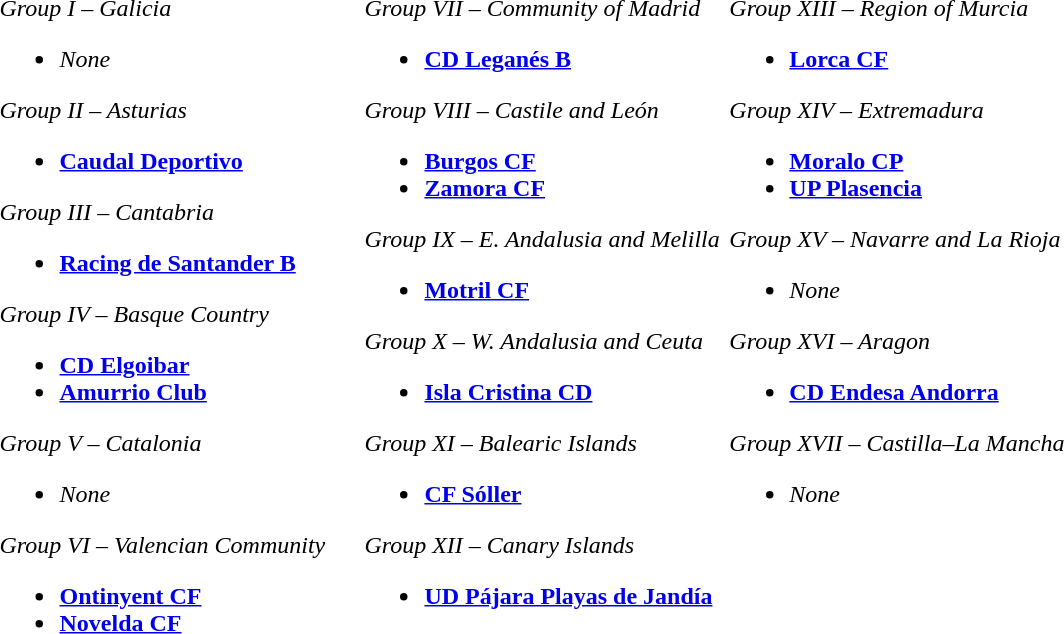<table>
<tr>
<td valign="top" width="33%"><br><em>Group I – Galicia</em>  <ul><li><em>None</em></li></ul><em>Group II – Asturias</em>  <ul><li><strong><a href='#'>Caudal Deportivo</a></strong></li></ul><em>Group III – Cantabria</em>  <ul><li><strong><a href='#'>Racing de Santander B</a></strong></li></ul><em>Group IV – Basque Country</em>  <ul><li><strong><a href='#'>CD Elgoibar</a></strong></li><li><strong><a href='#'>Amurrio Club</a></strong></li></ul><em>Group V – Catalonia</em>  <ul><li><em>None</em></li></ul><em>Group VI – Valencian Community</em> <ul><li><strong><a href='#'>Ontinyent CF</a></strong></li><li><strong><a href='#'>Novelda CF</a></strong></li></ul></td>
<td valign="top" width="33%"><br><em>Group VII – Community of Madrid</em>  <ul><li><strong><a href='#'>CD Leganés B</a></strong></li></ul><em>Group VIII – Castile and León</em>  <ul><li><strong><a href='#'>Burgos CF</a></strong></li><li><strong><a href='#'>Zamora CF</a></strong></li></ul><em>Group IX – E. Andalusia and Melilla</em>  <ul><li><strong><a href='#'>Motril CF</a></strong></li></ul><em>Group X – W. Andalusia and Ceuta</em>  <ul><li><strong><a href='#'>Isla Cristina CD</a></strong></li></ul><em>Group XI – Balearic Islands</em>  <ul><li><strong><a href='#'>CF Sóller</a></strong></li></ul><em>Group XII – Canary Islands</em>  <ul><li><strong><a href='#'>UD Pájara Playas de Jandía</a></strong></li></ul></td>
<td valign="top" width="33%"><br><em>Group XIII – Region of Murcia</em>  <ul><li><strong><a href='#'>Lorca CF</a></strong></li></ul><em>Group XIV – Extremadura</em>  <ul><li><strong><a href='#'>Moralo CP</a></strong></li><li><strong><a href='#'>UP Plasencia</a></strong></li></ul><em>Group XV – Navarre and La Rioja</em>  <ul><li><em>None</em></li></ul><em>Group XVI – Aragon</em>  <ul><li><strong><a href='#'>CD Endesa Andorra</a></strong></li></ul><em>Group XVII – Castilla–La Mancha</em>  <ul><li><em>None</em></li></ul></td>
</tr>
</table>
